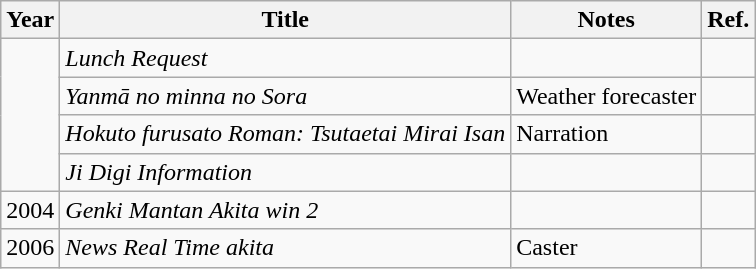<table class="wikitable">
<tr>
<th>Year</th>
<th>Title</th>
<th>Notes</th>
<th>Ref.</th>
</tr>
<tr>
<td rowspan="4"></td>
<td><em>Lunch Request</em></td>
<td></td>
<td></td>
</tr>
<tr>
<td><em>Yanmā no minna no Sora</em></td>
<td>Weather forecaster</td>
<td></td>
</tr>
<tr>
<td><em>Hokuto furusato Roman: Tsutaetai Mirai Isan</em></td>
<td>Narration</td>
<td></td>
</tr>
<tr>
<td><em>Ji Digi Information</em></td>
<td></td>
<td></td>
</tr>
<tr>
<td>2004</td>
<td><em>Genki Mantan Akita win 2</em></td>
<td></td>
<td></td>
</tr>
<tr>
<td>2006</td>
<td><em>News Real Time akita</em></td>
<td>Caster</td>
<td></td>
</tr>
</table>
